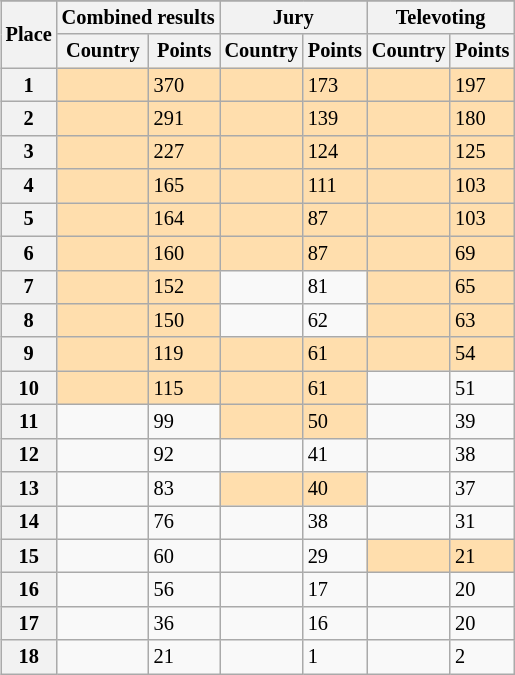<table class="wikitable collapsible plainrowheaders" style="float:right; margin:10px; font-size:85%;">
<tr>
</tr>
<tr>
<th scope="col" rowspan="2">Place</th>
<th scope="col" colspan="2">Combined results</th>
<th scope="col" colspan="2">Jury</th>
<th scope="col" colspan="2">Televoting</th>
</tr>
<tr>
<th scope="col">Country</th>
<th scope="col">Points</th>
<th scope="col">Country</th>
<th scope="col">Points</th>
<th scope="col">Country</th>
<th scope="col">Points</th>
</tr>
<tr>
<th scope="row" style="text-align:center">1</th>
<td style="background:navajowhite;"></td>
<td style="background:navajowhite;">370</td>
<td style="background:navajowhite;"></td>
<td style="background:navajowhite;">173</td>
<td style="background:navajowhite;"></td>
<td style="background:navajowhite;">197</td>
</tr>
<tr>
<th scope="row" style="text-align:center">2</th>
<td style="background:navajowhite;"></td>
<td style="background:navajowhite;">291</td>
<td style="background:navajowhite;"></td>
<td style="background:navajowhite;">139</td>
<td style="background:navajowhite;"></td>
<td style="background:navajowhite;">180</td>
</tr>
<tr>
<th scope="row" style="text-align:center">3</th>
<td style="background:navajowhite;"></td>
<td style="background:navajowhite;">227</td>
<td style="background:navajowhite;"></td>
<td style="background:navajowhite;">124</td>
<td style="background:navajowhite;"></td>
<td style="background:navajowhite;">125</td>
</tr>
<tr>
<th scope="row" style="text-align:center">4</th>
<td style="background:navajowhite;"></td>
<td style="background:navajowhite;">165</td>
<td style="background:navajowhite;"></td>
<td style="background:navajowhite;">111</td>
<td style="background:navajowhite;"></td>
<td style="background:navajowhite;">103</td>
</tr>
<tr>
<th scope="row" style="text-align:center">5</th>
<td style="background:navajowhite;"></td>
<td style="background:navajowhite;">164</td>
<td style="background:navajowhite;"></td>
<td style="background:navajowhite;">87</td>
<td style="background:navajowhite;"></td>
<td style="background:navajowhite;">103</td>
</tr>
<tr>
<th scope="row" style="text-align:center">6</th>
<td style="background:navajowhite;"></td>
<td style="background:navajowhite;">160</td>
<td style="background:navajowhite;"></td>
<td style="background:navajowhite;">87</td>
<td style="background:navajowhite;"></td>
<td style="background:navajowhite;">69</td>
</tr>
<tr>
<th scope="row" style="text-align:center">7</th>
<td style="background:navajowhite;"></td>
<td style="background:navajowhite;">152</td>
<td></td>
<td>81</td>
<td style="background:navajowhite;"></td>
<td style="background:navajowhite;">65</td>
</tr>
<tr>
<th scope="row" style="text-align:center">8</th>
<td style="background:navajowhite;"></td>
<td style="background:navajowhite;">150</td>
<td></td>
<td>62</td>
<td style="background:navajowhite;"></td>
<td style="background:navajowhite;">63</td>
</tr>
<tr>
<th scope="row" style="text-align:center">9</th>
<td style="background:navajowhite;"></td>
<td style="background:navajowhite;">119</td>
<td style="background:navajowhite;"></td>
<td style="background:navajowhite;">61</td>
<td style="background:navajowhite;"></td>
<td style="background:navajowhite;">54</td>
</tr>
<tr>
<th scope="row" style="text-align:center">10</th>
<td style="background:navajowhite;"></td>
<td style="background:navajowhite;">115</td>
<td style="background:navajowhite;"></td>
<td style="background:navajowhite;">61</td>
<td></td>
<td>51</td>
</tr>
<tr>
<th scope="row" style="text-align:center">11</th>
<td></td>
<td>99</td>
<td style="background:navajowhite;"></td>
<td style="background:navajowhite;">50</td>
<td></td>
<td>39</td>
</tr>
<tr>
<th scope="row" style="text-align:center">12</th>
<td></td>
<td>92</td>
<td></td>
<td>41</td>
<td></td>
<td>38</td>
</tr>
<tr>
<th scope="row" style="text-align:center">13</th>
<td></td>
<td>83</td>
<td style="background:navajowhite;"></td>
<td style="background:navajowhite;">40</td>
<td></td>
<td>37</td>
</tr>
<tr>
<th scope="row" style="text-align:center">14</th>
<td></td>
<td>76</td>
<td></td>
<td>38</td>
<td></td>
<td>31</td>
</tr>
<tr>
<th scope="row" style="text-align:center">15</th>
<td></td>
<td>60</td>
<td></td>
<td>29</td>
<td style="background:navajowhite;"></td>
<td style="background:navajowhite;">21</td>
</tr>
<tr>
<th scope="row" style="text-align:center">16</th>
<td></td>
<td>56</td>
<td></td>
<td>17</td>
<td></td>
<td data-sort-value="20.1">20</td>
</tr>
<tr>
<th scope="row" style="text-align:center">17</th>
<td></td>
<td>36</td>
<td></td>
<td>16</td>
<td></td>
<td>20</td>
</tr>
<tr>
<th scope="row" style="text-align:center">18</th>
<td></td>
<td>21</td>
<td></td>
<td>1</td>
<td></td>
<td>2</td>
</tr>
</table>
